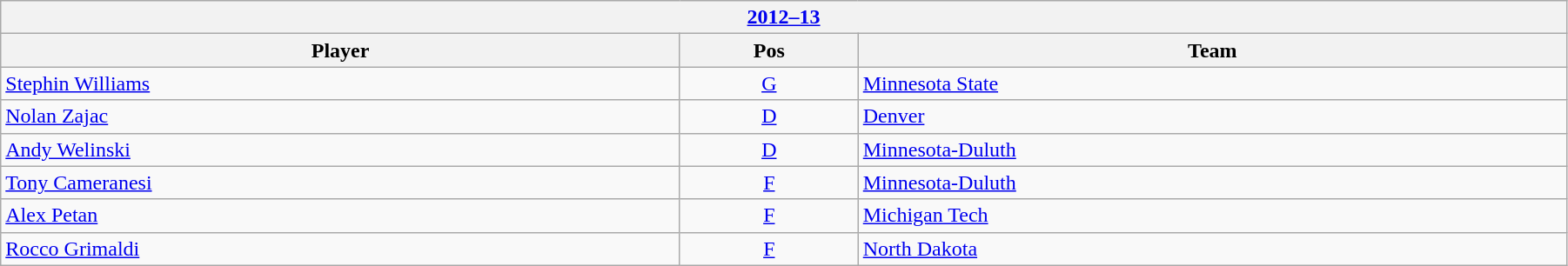<table class="wikitable" width=95%>
<tr>
<th colspan=3><a href='#'>2012–13</a></th>
</tr>
<tr>
<th>Player</th>
<th>Pos</th>
<th>Team</th>
</tr>
<tr>
<td><a href='#'>Stephin Williams</a></td>
<td align=center><a href='#'>G</a></td>
<td><a href='#'>Minnesota State</a></td>
</tr>
<tr>
<td><a href='#'>Nolan Zajac</a></td>
<td align=center><a href='#'>D</a></td>
<td><a href='#'>Denver</a></td>
</tr>
<tr>
<td><a href='#'>Andy Welinski</a></td>
<td align=center><a href='#'>D</a></td>
<td><a href='#'>Minnesota-Duluth</a></td>
</tr>
<tr>
<td><a href='#'>Tony Cameranesi</a></td>
<td align=center><a href='#'>F</a></td>
<td><a href='#'>Minnesota-Duluth</a></td>
</tr>
<tr>
<td><a href='#'>Alex Petan</a></td>
<td align=center><a href='#'>F</a></td>
<td><a href='#'>Michigan Tech</a></td>
</tr>
<tr>
<td><a href='#'>Rocco Grimaldi</a></td>
<td align=center><a href='#'>F</a></td>
<td><a href='#'>North Dakota</a></td>
</tr>
</table>
